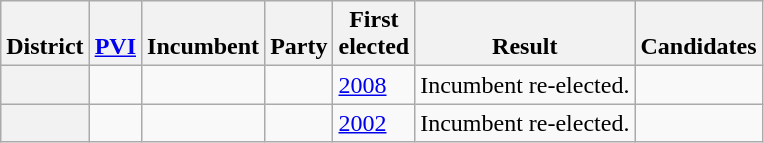<table class="wikitable sortable">
<tr valign=bottom>
<th>District</th>
<th><a href='#'>PVI</a></th>
<th>Incumbent</th>
<th>Party</th>
<th>First<br>elected</th>
<th>Result</th>
<th>Candidates</th>
</tr>
<tr>
<th></th>
<td></td>
<td></td>
<td></td>
<td><a href='#'>2008</a></td>
<td>Incumbent re-elected.</td>
<td nowrap></td>
</tr>
<tr>
<th></th>
<td></td>
<td></td>
<td></td>
<td><a href='#'>2002</a></td>
<td>Incumbent re-elected.</td>
<td nowrap></td>
</tr>
</table>
